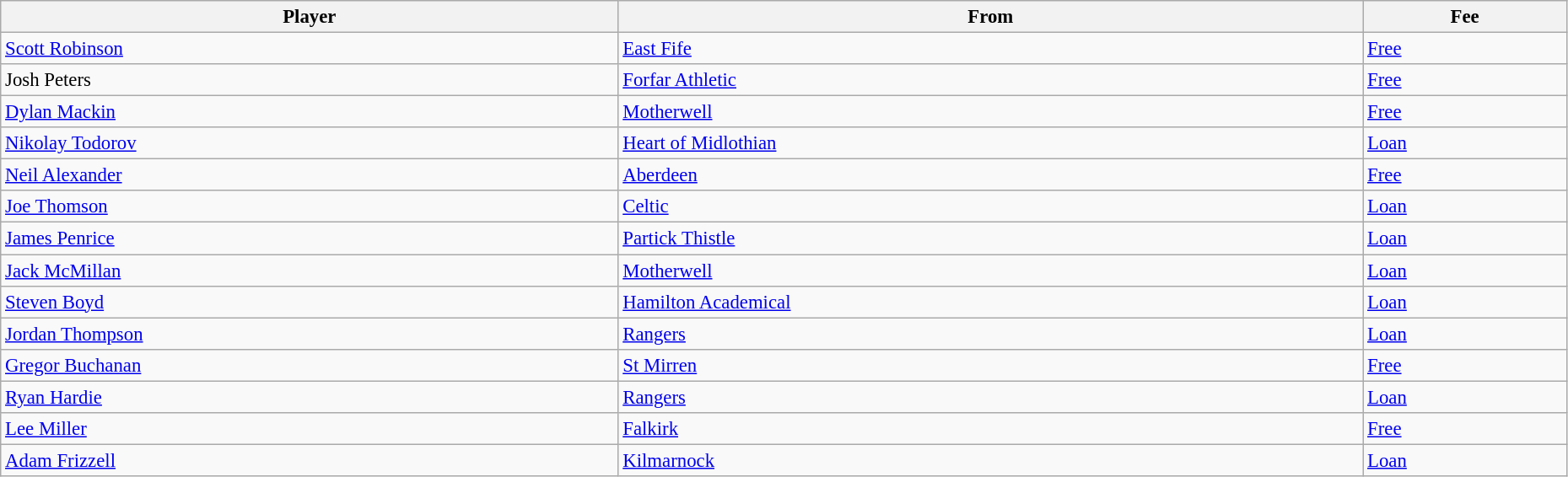<table class="wikitable" style="text-align:center; font-size:95%;width:98%; text-align:left">
<tr>
<th>Player</th>
<th>From</th>
<th>Fee</th>
</tr>
<tr>
<td> <a href='#'>Scott Robinson</a></td>
<td> <a href='#'>East Fife</a></td>
<td><a href='#'>Free</a></td>
</tr>
<tr>
<td> Josh Peters</td>
<td> <a href='#'>Forfar Athletic</a></td>
<td><a href='#'>Free</a></td>
</tr>
<tr>
<td> <a href='#'>Dylan Mackin</a></td>
<td> <a href='#'>Motherwell</a></td>
<td><a href='#'>Free</a></td>
</tr>
<tr>
<td> <a href='#'>Nikolay Todorov</a></td>
<td> <a href='#'>Heart of Midlothian</a></td>
<td><a href='#'>Loan</a></td>
</tr>
<tr>
<td> <a href='#'>Neil Alexander</a></td>
<td> <a href='#'>Aberdeen</a></td>
<td><a href='#'>Free</a></td>
</tr>
<tr>
<td> <a href='#'>Joe Thomson</a></td>
<td> <a href='#'>Celtic</a></td>
<td><a href='#'>Loan</a></td>
</tr>
<tr>
<td> <a href='#'>James Penrice</a></td>
<td> <a href='#'>Partick Thistle</a></td>
<td><a href='#'>Loan</a></td>
</tr>
<tr>
<td> <a href='#'>Jack McMillan</a></td>
<td> <a href='#'>Motherwell</a></td>
<td><a href='#'>Loan</a></td>
</tr>
<tr>
<td> <a href='#'>Steven Boyd</a></td>
<td> <a href='#'>Hamilton Academical</a></td>
<td><a href='#'>Loan</a></td>
</tr>
<tr>
<td> <a href='#'>Jordan Thompson</a></td>
<td> <a href='#'>Rangers</a></td>
<td><a href='#'>Loan</a></td>
</tr>
<tr>
<td> <a href='#'>Gregor Buchanan</a></td>
<td> <a href='#'>St Mirren</a></td>
<td><a href='#'>Free</a></td>
</tr>
<tr>
<td> <a href='#'>Ryan Hardie</a></td>
<td> <a href='#'>Rangers</a></td>
<td><a href='#'>Loan</a></td>
</tr>
<tr>
<td> <a href='#'>Lee Miller</a></td>
<td> <a href='#'>Falkirk</a></td>
<td><a href='#'>Free</a></td>
</tr>
<tr>
<td> <a href='#'>Adam Frizzell</a></td>
<td> <a href='#'>Kilmarnock</a></td>
<td><a href='#'>Loan</a></td>
</tr>
</table>
